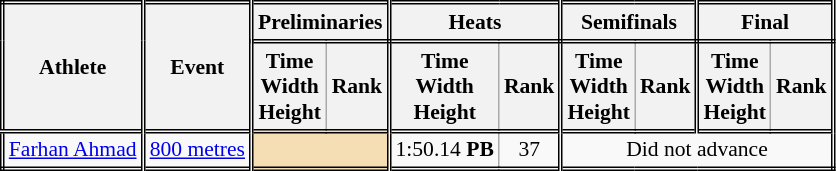<table class=wikitable style="font-size:90%; border: double;">
<tr>
<th rowspan="2" style="border-right:double">Athlete</th>
<th rowspan="2" style="border-right:double">Event</th>
<th colspan="2" style="border-right:double; border-bottom:double;">Preliminaries</th>
<th colspan="2" style="border-right:double; border-bottom:double;">Heats</th>
<th colspan="2" style="border-right:double; border-bottom:double;">Semifinals</th>
<th colspan="2" style="border-right:double; border-bottom:double;">Final</th>
</tr>
<tr>
<th>Time<br>Width<br>Height</th>
<th style="border-right:double">Rank</th>
<th>Time<br>Width<br>Height</th>
<th style="border-right:double">Rank</th>
<th>Time<br>Width<br>Height</th>
<th style="border-right:double">Rank</th>
<th>Time<br>Width<br>Height</th>
<th style="border-right:double">Rank</th>
</tr>
<tr style="border-top: double;">
<td style="border-right:double"><a href='#'>Farhan Ahmad</a></td>
<td style="border-right:double"><a href='#'>800 metres</a></td>
<td style="border-right:double" colspan= 2 bgcolor="wheat"></td>
<td align=center>1:50.14 <strong>PB</strong></td>
<td align=center style="border-right:double">37</td>
<td colspan="4" align=center>Did not advance</td>
</tr>
</table>
